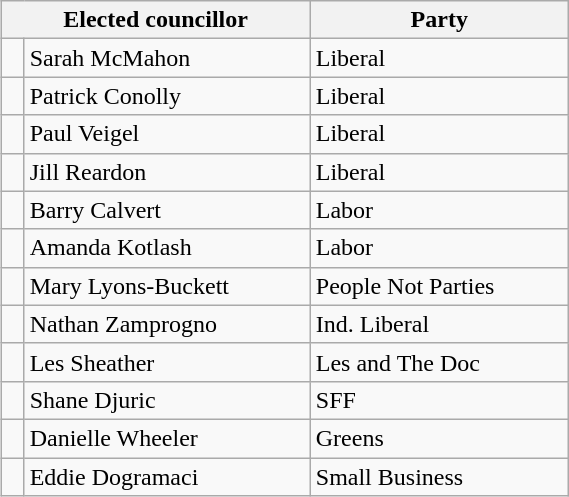<table class="wikitable" style="float:right;clear:right;width:30%">
<tr>
<th colspan="2">Elected councillor</th>
<th>Party</th>
</tr>
<tr>
<td> </td>
<td>Sarah McMahon</td>
<td>Liberal</td>
</tr>
<tr>
<td> </td>
<td>Patrick Conolly</td>
<td>Liberal</td>
</tr>
<tr>
<td> </td>
<td>Paul Veigel</td>
<td>Liberal</td>
</tr>
<tr>
<td> </td>
<td>Jill Reardon</td>
<td>Liberal</td>
</tr>
<tr>
<td> </td>
<td>Barry Calvert</td>
<td>Labor</td>
</tr>
<tr>
<td> </td>
<td>Amanda Kotlash</td>
<td>Labor</td>
</tr>
<tr>
<td> </td>
<td>Mary Lyons-Buckett</td>
<td>People Not Parties</td>
</tr>
<tr>
<td> </td>
<td>Nathan Zamprogno</td>
<td>Ind. Liberal</td>
</tr>
<tr>
<td> </td>
<td>Les Sheather</td>
<td>Les and The Doc</td>
</tr>
<tr>
<td> </td>
<td>Shane Djuric</td>
<td>SFF</td>
</tr>
<tr>
<td> </td>
<td>Danielle Wheeler</td>
<td>Greens</td>
</tr>
<tr>
<td> </td>
<td>Eddie Dogramaci</td>
<td>Small Business</td>
</tr>
</table>
